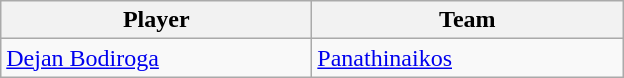<table class="wikitable" style="text-align: left">
<tr>
<th style="width:200px;">Player</th>
<th style="width:200px;">Team</th>
</tr>
<tr>
<td> <a href='#'>Dejan Bodiroga</a></td>
<td> <a href='#'>Panathinaikos</a></td>
</tr>
</table>
